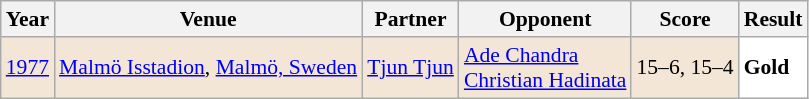<table class="sortable wikitable" style="font-size: 90%;">
<tr>
<th>Year</th>
<th>Venue</th>
<th>Partner</th>
<th>Opponent</th>
<th>Score</th>
<th>Result</th>
</tr>
<tr style="background:#F3E6D7">
<td align="center"><a href='#'>1977</a></td>
<td align="left"><a href='#'>Malmö Isstadion</a>, <a href='#'>Malmö, Sweden</a></td>
<td align="left"> <a href='#'>Tjun Tjun</a></td>
<td align="left"> <a href='#'>Ade Chandra</a> <br>  <a href='#'>Christian Hadinata</a></td>
<td align="left">15–6, 15–4</td>
<td style="text-align:left; background:white"> <strong>Gold</strong></td>
</tr>
</table>
